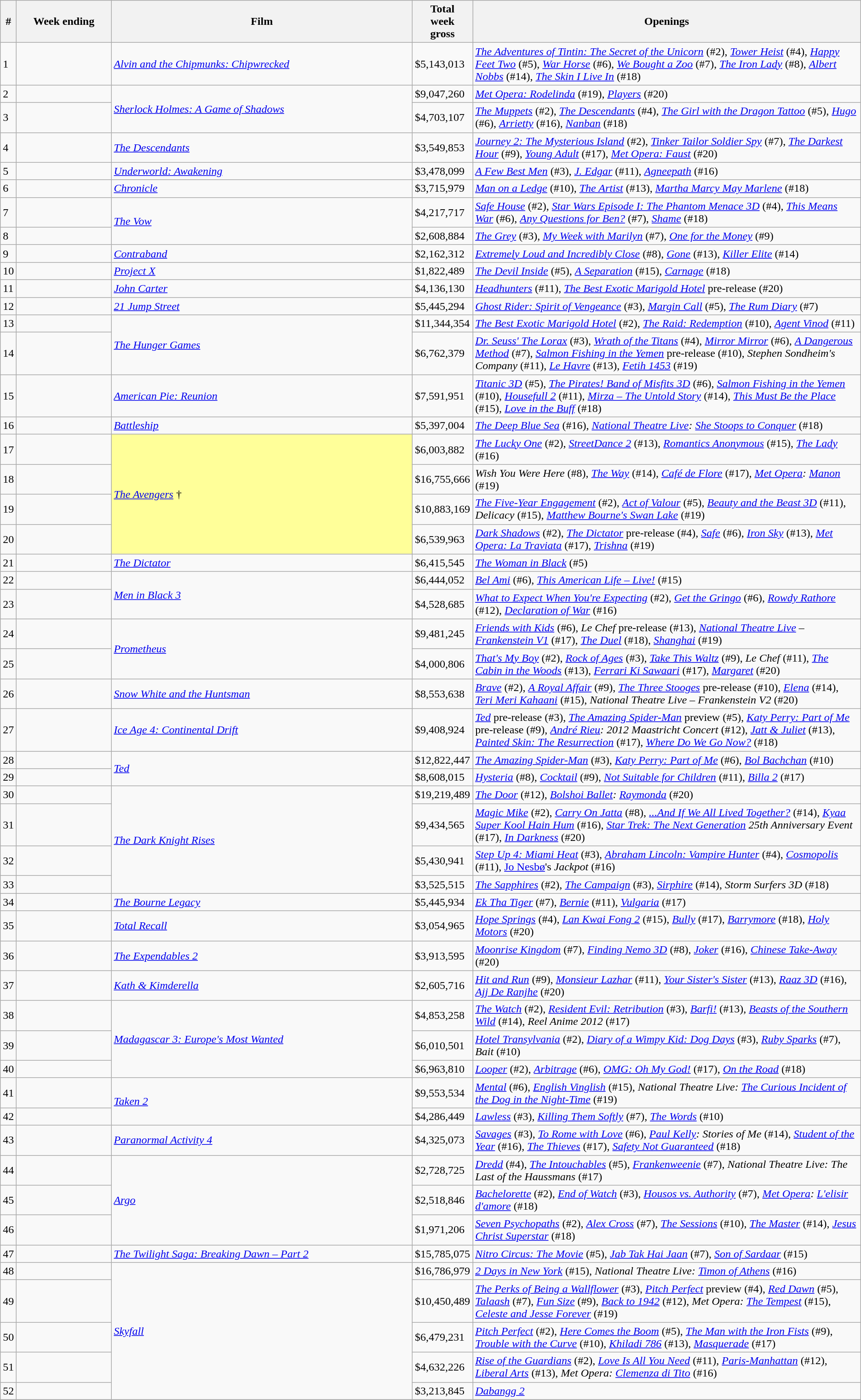<table class="wikitable sortable">
<tr>
<th abbr="Week">#</th>
<th abbr="Date" style="width:130px">Week ending</th>
<th style="width:35%;">Film</th>
<th abbr="Gross">Total<br>week<br>gross</th>
<th>Openings</th>
</tr>
<tr>
<td>1</td>
<td></td>
<td><em><a href='#'>Alvin and the Chipmunks: Chipwrecked</a></em></td>
<td>$5,143,013</td>
<td><em><a href='#'>The Adventures of Tintin: The Secret of the Unicorn</a></em> (#2), <em><a href='#'>Tower Heist</a></em> (#4), <em><a href='#'>Happy Feet Two</a></em> (#5), <em><a href='#'>War Horse</a></em> (#6), <em><a href='#'>We Bought a Zoo</a></em> (#7), <em><a href='#'>The Iron Lady</a></em> (#8), <em><a href='#'>Albert Nobbs</a></em> (#14), <em><a href='#'>The Skin I Live In</a></em> (#18)</td>
</tr>
<tr>
<td>2</td>
<td></td>
<td rowspan="2"><em><a href='#'>Sherlock Holmes: A Game of Shadows</a></em></td>
<td>$9,047,260</td>
<td><em><a href='#'>Met Opera: Rodelinda</a></em> (#19), <em><a href='#'>Players</a></em> (#20)</td>
</tr>
<tr>
<td>3</td>
<td></td>
<td>$4,703,107</td>
<td><em><a href='#'>The Muppets</a></em> (#2), <em><a href='#'>The Descendants</a></em> (#4), <em><a href='#'>The Girl with the Dragon Tattoo</a></em> (#5), <em><a href='#'>Hugo</a></em> (#6), <em><a href='#'>Arrietty</a></em> (#16), <em><a href='#'>Nanban</a></em> (#18)</td>
</tr>
<tr>
<td>4</td>
<td></td>
<td><em><a href='#'>The Descendants</a></em></td>
<td>$3,549,853</td>
<td><em><a href='#'>Journey 2: The Mysterious Island</a></em> (#2), <em><a href='#'>Tinker Tailor Soldier Spy</a></em> (#7), <em><a href='#'>The Darkest Hour</a></em> (#9), <em><a href='#'>Young Adult</a></em> (#17), <em><a href='#'>Met Opera: Faust</a></em> (#20)</td>
</tr>
<tr>
<td>5</td>
<td></td>
<td><em><a href='#'>Underworld: Awakening</a></em></td>
<td>$3,478,099</td>
<td><em><a href='#'>A Few Best Men</a></em> (#3), <em><a href='#'>J. Edgar</a></em> (#11), <em><a href='#'>Agneepath</a></em> (#16)</td>
</tr>
<tr>
<td>6</td>
<td></td>
<td><em><a href='#'>Chronicle</a></em></td>
<td>$3,715,979</td>
<td><em><a href='#'>Man on a Ledge</a></em> (#10), <em><a href='#'>The Artist</a></em> (#13), <em><a href='#'>Martha Marcy May Marlene</a></em> (#18)</td>
</tr>
<tr>
<td>7</td>
<td></td>
<td rowspan="2"><em><a href='#'>The Vow</a></em></td>
<td>$4,217,717</td>
<td><em><a href='#'>Safe House</a></em> (#2), <em><a href='#'>Star Wars Episode I: The Phantom Menace 3D</a></em> (#4), <em><a href='#'>This Means War</a></em> (#6), <em><a href='#'>Any Questions for Ben?</a></em> (#7), <em><a href='#'>Shame</a></em> (#18)</td>
</tr>
<tr>
<td>8</td>
<td></td>
<td>$2,608,884</td>
<td><em><a href='#'>The Grey</a></em> (#3), <em><a href='#'>My Week with Marilyn</a></em> (#7), <em><a href='#'>One for the Money</a></em> (#9)</td>
</tr>
<tr>
<td>9</td>
<td></td>
<td><em><a href='#'>Contraband</a></em></td>
<td>$2,162,312</td>
<td><em><a href='#'>Extremely Loud and Incredibly Close</a></em> (#8), <em><a href='#'>Gone</a></em> (#13), <em><a href='#'>Killer Elite</a></em> (#14)</td>
</tr>
<tr>
<td>10</td>
<td></td>
<td><em><a href='#'>Project X</a></em></td>
<td>$1,822,489</td>
<td><em><a href='#'>The Devil Inside</a></em> (#5), <em><a href='#'>A Separation</a></em> (#15), <em><a href='#'>Carnage</a></em> (#18)</td>
</tr>
<tr>
<td>11</td>
<td></td>
<td><em><a href='#'>John Carter</a></em></td>
<td>$4,136,130</td>
<td><em><a href='#'>Headhunters</a></em> (#11), <em><a href='#'>The Best Exotic Marigold Hotel</a></em> pre-release (#20)</td>
</tr>
<tr>
<td>12</td>
<td></td>
<td><em><a href='#'>21 Jump Street</a></em></td>
<td>$5,445,294</td>
<td><em><a href='#'>Ghost Rider: Spirit of Vengeance</a></em> (#3), <em><a href='#'>Margin Call</a></em> (#5), <em><a href='#'>The Rum Diary</a></em> (#7)</td>
</tr>
<tr>
<td>13</td>
<td></td>
<td rowspan="2"><em><a href='#'>The Hunger Games</a></em></td>
<td>$11,344,354</td>
<td><em><a href='#'>The Best Exotic Marigold Hotel</a></em> (#2), <em><a href='#'>The Raid: Redemption</a></em> (#10), <em><a href='#'>Agent Vinod</a></em> (#11)</td>
</tr>
<tr>
<td>14</td>
<td></td>
<td>$6,762,379</td>
<td><em><a href='#'>Dr. Seuss' The Lorax</a></em> (#3), <em><a href='#'>Wrath of the Titans</a></em> (#4), <em><a href='#'>Mirror Mirror</a></em> (#6), <em><a href='#'>A Dangerous Method</a></em> (#7), <em><a href='#'>Salmon Fishing in the Yemen</a></em> pre-release (#10), <em>Stephen Sondheim's Company</em> (#11), <em><a href='#'>Le Havre</a></em> (#13), <em><a href='#'>Fetih 1453</a></em> (#19)</td>
</tr>
<tr>
<td>15</td>
<td></td>
<td><em><a href='#'>American Pie: Reunion</a></em></td>
<td>$7,591,951</td>
<td><em><a href='#'>Titanic 3D</a></em> (#5), <em><a href='#'>The Pirates! Band of Misfits 3D</a></em> (#6), <em><a href='#'>Salmon Fishing in the Yemen</a></em> (#10), <em><a href='#'>Housefull 2</a></em> (#11), <em><a href='#'>Mirza – The Untold Story</a></em> (#14), <em><a href='#'>This Must Be the Place</a></em> (#15), <em><a href='#'>Love in the Buff</a></em> (#18)</td>
</tr>
<tr>
<td>16</td>
<td></td>
<td><em><a href='#'>Battleship</a></em></td>
<td>$5,397,004</td>
<td><em><a href='#'>The Deep Blue Sea</a></em> (#16),  <em><a href='#'>National Theatre Live</a>: <a href='#'>She Stoops to Conquer</a></em> (#18)</td>
</tr>
<tr>
<td>17</td>
<td></td>
<td rowspan="4" style="background-color:#FFFF99"><em><a href='#'>The Avengers</a></em> †</td>
<td>$6,003,882</td>
<td><em><a href='#'>The Lucky One</a></em> (#2), <em><a href='#'>StreetDance 2</a></em> (#13), <em><a href='#'>Romantics Anonymous</a></em> (#15), <em><a href='#'>The Lady</a></em> (#16)</td>
</tr>
<tr>
<td>18</td>
<td></td>
<td>$16,755,666</td>
<td><em>Wish You Were Here</em> (#8), <em><a href='#'>The Way</a></em> (#14), <em><a href='#'>Café de Flore</a></em> (#17), <em><a href='#'>Met Opera</a>: <a href='#'>Manon</a></em> (#19)</td>
</tr>
<tr>
<td>19</td>
<td></td>
<td>$10,883,169</td>
<td><em><a href='#'>The Five-Year Engagement</a></em> (#2), <em><a href='#'>Act of Valour</a></em> (#5), <em><a href='#'>Beauty and the Beast 3D</a></em> (#11), <em>Delicacy</em> (#15), <em><a href='#'>Matthew Bourne's Swan Lake</a></em> (#19)</td>
</tr>
<tr>
<td>20</td>
<td></td>
<td>$6,539,963</td>
<td><em><a href='#'>Dark Shadows</a></em> (#2), <em><a href='#'>The Dictator</a></em> pre-release (#4), <em><a href='#'>Safe</a></em> (#6), <em><a href='#'>Iron Sky</a></em> (#13), <em><a href='#'>Met Opera: La Traviata</a></em> (#17), <em><a href='#'>Trishna</a></em> (#19)</td>
</tr>
<tr>
<td>21</td>
<td></td>
<td><em><a href='#'>The Dictator</a></em></td>
<td>$6,415,545</td>
<td><em><a href='#'>The Woman in Black</a></em> (#5)</td>
</tr>
<tr>
<td>22</td>
<td></td>
<td rowspan="2"><em><a href='#'>Men in Black 3</a></em></td>
<td>$6,444,052</td>
<td><em><a href='#'>Bel Ami</a></em> (#6), <em><a href='#'>This American Life – Live!</a></em> (#15)</td>
</tr>
<tr>
<td>23</td>
<td></td>
<td>$4,528,685</td>
<td><em><a href='#'>What to Expect When You're Expecting</a></em> (#2), <em><a href='#'>Get the Gringo</a></em> (#6), <em><a href='#'>Rowdy Rathore</a></em> (#12), <em><a href='#'>Declaration of War</a></em> (#16)</td>
</tr>
<tr>
<td>24</td>
<td></td>
<td rowspan="2"><em><a href='#'>Prometheus</a></em></td>
<td>$9,481,245</td>
<td><em><a href='#'>Friends with Kids</a></em> (#6), <em>Le Chef</em> pre-release (#13), <em><a href='#'>National Theatre Live</a> – <a href='#'>Frankenstein V1</a></em> (#17), <em><a href='#'>The Duel</a></em> (#18), <em><a href='#'>Shanghai</a></em> (#19)</td>
</tr>
<tr>
<td>25</td>
<td></td>
<td>$4,000,806</td>
<td><em><a href='#'>That's My Boy</a></em> (#2), <em><a href='#'>Rock of Ages</a></em> (#3), <em><a href='#'>Take This Waltz</a></em> (#9), <em>Le Chef</em> (#11), <em><a href='#'>The Cabin in the Woods</a></em> (#13), <em><a href='#'>Ferrari Ki Sawaari</a></em> (#17), <em><a href='#'>Margaret</a></em> (#20)</td>
</tr>
<tr>
<td>26</td>
<td></td>
<td><em><a href='#'>Snow White and the Huntsman</a></em></td>
<td>$8,553,638</td>
<td><em><a href='#'>Brave</a></em> (#2), <em><a href='#'>A Royal Affair</a></em> (#9), <em><a href='#'>The Three Stooges</a></em> pre-release (#10), <em><a href='#'>Elena</a></em> (#14), <em><a href='#'>Teri Meri Kahaani</a></em> (#15), <em>National Theatre Live – Frankenstein V2</em> (#20)</td>
</tr>
<tr>
<td>27</td>
<td></td>
<td><em><a href='#'>Ice Age 4: Continental Drift</a></em></td>
<td>$9,408,924</td>
<td><em><a href='#'>Ted</a></em> pre-release (#3), <em><a href='#'>The Amazing Spider-Man</a></em> preview (#5), <em><a href='#'>Katy Perry: Part of Me</a></em> pre-release (#9), <em><a href='#'>André Rieu</a>: 2012 Maastricht Concert</em> (#12), <em><a href='#'>Jatt & Juliet</a></em> (#13), <em><a href='#'>Painted Skin: The Resurrection</a></em> (#17), <em><a href='#'>Where Do We Go Now?</a></em> (#18)</td>
</tr>
<tr>
<td>28</td>
<td></td>
<td rowspan="2"><em><a href='#'>Ted</a></em></td>
<td>$12,822,447</td>
<td><em><a href='#'>The Amazing Spider-Man</a></em> (#3), <em><a href='#'>Katy Perry: Part of Me</a></em> (#6), <em><a href='#'>Bol Bachchan</a></em> (#10)</td>
</tr>
<tr>
<td>29</td>
<td></td>
<td>$8,608,015</td>
<td><em><a href='#'>Hysteria</a></em> (#8), <em><a href='#'>Cocktail</a></em> (#9), <em><a href='#'>Not Suitable for Children</a></em> (#11), <em><a href='#'>Billa 2</a></em> (#17)</td>
</tr>
<tr>
<td>30</td>
<td></td>
<td rowspan="4"><em><a href='#'>The Dark Knight Rises</a></em></td>
<td>$19,219,489</td>
<td><em><a href='#'>The Door</a></em> (#12), <em><a href='#'>Bolshoi Ballet</a>: <a href='#'>Raymonda</a></em> (#20)</td>
</tr>
<tr>
<td>31</td>
<td></td>
<td>$9,434,565</td>
<td><em><a href='#'>Magic Mike</a></em> (#2), <em><a href='#'>Carry On Jatta</a></em> (#8), <em><a href='#'>...And If We All Lived Together?</a></em> (#14), <em><a href='#'>Kyaa Super Kool Hain Hum</a></em> (#16), <em><a href='#'>Star Trek: The Next Generation</a> 25th Anniversary Event</em> (#17), <em><a href='#'>In Darkness</a></em> (#20)</td>
</tr>
<tr>
<td>32</td>
<td></td>
<td>$5,430,941</td>
<td><em><a href='#'>Step Up 4: Miami Heat</a></em> (#3), <em><a href='#'>Abraham Lincoln: Vampire Hunter</a></em> (#4), <em><a href='#'>Cosmopolis</a></em> (#11), <a href='#'>Jo Nesbø</a>'s <em>Jackpot</em> (#16)</td>
</tr>
<tr>
<td>33</td>
<td></td>
<td>$3,525,515</td>
<td><em><a href='#'>The Sapphires</a></em> (#2), <em><a href='#'>The Campaign</a></em> (#3), <em><a href='#'>Sirphire</a></em> (#14), <em>Storm Surfers 3D</em> (#18)</td>
</tr>
<tr>
<td>34</td>
<td></td>
<td><em><a href='#'>The Bourne Legacy</a></em></td>
<td>$5,445,934</td>
<td><em><a href='#'>Ek Tha Tiger</a></em> (#7), <em><a href='#'>Bernie</a></em> (#11), <em><a href='#'>Vulgaria</a></em> (#17)</td>
</tr>
<tr>
<td>35</td>
<td></td>
<td><em><a href='#'>Total Recall</a></em></td>
<td>$3,054,965</td>
<td><em><a href='#'>Hope Springs</a></em> (#4), <em><a href='#'>Lan Kwai Fong 2</a></em> (#15), <em><a href='#'>Bully</a></em> (#17), <em><a href='#'>Barrymore</a></em> (#18), <em><a href='#'>Holy Motors</a></em> (#20)</td>
</tr>
<tr>
<td>36</td>
<td></td>
<td><em><a href='#'>The Expendables 2</a></em></td>
<td>$3,913,595</td>
<td><em><a href='#'>Moonrise Kingdom</a></em> (#7), <em><a href='#'>Finding Nemo 3D</a></em> (#8), <em><a href='#'>Joker</a></em> (#16), <em><a href='#'>Chinese Take-Away</a></em> (#20)</td>
</tr>
<tr>
<td>37</td>
<td></td>
<td><em><a href='#'>Kath & Kimderella</a></em></td>
<td>$2,605,716</td>
<td><em><a href='#'>Hit and Run</a></em> (#9), <em><a href='#'>Monsieur Lazhar</a></em> (#11), <em><a href='#'>Your Sister's Sister</a></em> (#13), <em><a href='#'>Raaz 3D</a></em> (#16), <em><a href='#'>Ajj De Ranjhe</a></em> (#20)</td>
</tr>
<tr>
<td>38</td>
<td></td>
<td rowspan="3"><em><a href='#'>Madagascar 3: Europe's Most Wanted</a></em></td>
<td>$4,853,258</td>
<td><em><a href='#'>The Watch</a></em> (#2), <em><a href='#'>Resident Evil: Retribution</a></em> (#3), <em><a href='#'>Barfi!</a></em> (#13), <em><a href='#'>Beasts of the Southern Wild</a></em> (#14), <em>Reel Anime 2012</em> (#17)</td>
</tr>
<tr>
<td>39</td>
<td></td>
<td>$6,010,501</td>
<td><em><a href='#'>Hotel Transylvania</a></em> (#2), <em><a href='#'>Diary of a Wimpy Kid: Dog Days</a></em> (#3), <em><a href='#'>Ruby Sparks</a></em> (#7), <em>Bait</em> (#10)</td>
</tr>
<tr>
<td>40</td>
<td></td>
<td>$6,963,810</td>
<td><em><a href='#'>Looper</a></em> (#2), <em><a href='#'>Arbitrage</a></em> (#6), <em><a href='#'>OMG: Oh My God!</a></em> (#17), <em><a href='#'>On the Road</a></em> (#18)</td>
</tr>
<tr>
<td>41</td>
<td></td>
<td rowspan="2"><em><a href='#'>Taken 2</a></em></td>
<td>$9,553,534</td>
<td><em><a href='#'>Mental</a></em> (#6), <em><a href='#'>English Vinglish</a></em> (#15), <em>National Theatre Live: <a href='#'>The Curious Incident of the Dog in the Night-Time</a></em> (#19)</td>
</tr>
<tr>
<td>42</td>
<td></td>
<td>$4,286,449</td>
<td><em><a href='#'>Lawless</a></em> (#3), <em><a href='#'>Killing Them Softly</a></em> (#7), <em><a href='#'>The Words</a></em> (#10)</td>
</tr>
<tr>
<td>43</td>
<td></td>
<td><em><a href='#'>Paranormal Activity 4</a></em></td>
<td>$4,325,073</td>
<td><em><a href='#'>Savages</a></em> (#3), <em><a href='#'>To Rome with Love</a></em> (#6), <em><a href='#'>Paul Kelly</a>: Stories of Me</em> (#14), <em><a href='#'>Student of the Year</a></em> (#16), <em><a href='#'>The Thieves</a></em> (#17), <em><a href='#'>Safety Not Guaranteed</a></em> (#18)</td>
</tr>
<tr>
<td>44</td>
<td></td>
<td rowspan="3"><em><a href='#'>Argo</a></em></td>
<td>$2,728,725</td>
<td><em><a href='#'>Dredd</a></em> (#4), <em><a href='#'>The Intouchables</a></em> (#5), <em><a href='#'>Frankenweenie</a></em> (#7), <em>National Theatre Live: The Last of the Haussmans</em> (#17)</td>
</tr>
<tr>
<td>45</td>
<td></td>
<td>$2,518,846</td>
<td><em><a href='#'>Bachelorette</a></em> (#2), <em><a href='#'>End of Watch</a></em> (#3), <em><a href='#'>Housos vs. Authority</a></em> (#7), <em><a href='#'>Met Opera</a>: <a href='#'>L'elisir d'amore</a></em> (#18)</td>
</tr>
<tr>
<td>46</td>
<td></td>
<td>$1,971,206</td>
<td><em><a href='#'>Seven Psychopaths</a></em> (#2), <em><a href='#'>Alex Cross</a></em> (#7), <em><a href='#'>The Sessions</a></em> (#10), <em><a href='#'>The Master</a></em> (#14), <em><a href='#'>Jesus Christ Superstar</a></em> (#18)</td>
</tr>
<tr>
<td>47</td>
<td></td>
<td><em><a href='#'>The Twilight Saga: Breaking Dawn – Part 2</a></em></td>
<td>$15,785,075</td>
<td><em><a href='#'>Nitro Circus: The Movie</a></em> (#5), <em><a href='#'>Jab Tak Hai Jaan</a></em> (#7), <em><a href='#'>Son of Sardaar</a></em> (#15)</td>
</tr>
<tr>
<td>48</td>
<td></td>
<td rowspan="5"><em><a href='#'>Skyfall</a></em></td>
<td>$16,786,979</td>
<td><em><a href='#'>2 Days in New York</a></em> (#15), <em>National Theatre Live: <a href='#'>Timon of Athens</a></em> (#16)</td>
</tr>
<tr>
<td>49</td>
<td></td>
<td>$10,450,489</td>
<td><em><a href='#'>The Perks of Being a Wallflower</a></em> (#3), <em><a href='#'>Pitch Perfect</a></em> preview (#4), <em><a href='#'>Red Dawn</a></em> (#5), <em><a href='#'>Talaash</a></em> (#7), <em><a href='#'>Fun Size</a></em> (#9), <em><a href='#'>Back to 1942</a></em> (#12), <em>Met Opera: <a href='#'>The Tempest</a></em> (#15), <em><a href='#'>Celeste and Jesse Forever</a></em> (#19)</td>
</tr>
<tr>
<td>50</td>
<td></td>
<td>$6,479,231</td>
<td><em><a href='#'>Pitch Perfect</a></em> (#2), <em><a href='#'>Here Comes the Boom</a></em> (#5), <em><a href='#'>The Man with the Iron Fists</a></em> (#9), <em><a href='#'>Trouble with the Curve</a></em> (#10), <em><a href='#'>Khiladi 786</a></em> (#13), <em><a href='#'>Masquerade</a></em> (#17)</td>
</tr>
<tr>
<td>51</td>
<td></td>
<td>$4,632,226</td>
<td><em><a href='#'>Rise of the Guardians</a></em> (#2), <em><a href='#'>Love Is All You Need</a></em> (#11), <em><a href='#'>Paris-Manhattan</a></em> (#12), <em><a href='#'>Liberal Arts</a></em> (#13), <em>Met Opera: <a href='#'>Clemenza di Tito</a></em> (#16)</td>
</tr>
<tr>
<td>52</td>
<td></td>
<td>$3,213,845</td>
<td><em><a href='#'>Dabangg 2</a></em></td>
</tr>
<tr>
</tr>
</table>
